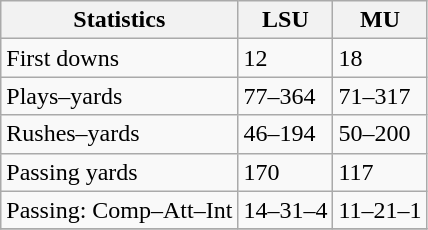<table class="wikitable">
<tr>
<th>Statistics</th>
<th>LSU</th>
<th>MU</th>
</tr>
<tr>
<td>First downs</td>
<td>12</td>
<td>18</td>
</tr>
<tr>
<td>Plays–yards</td>
<td>77–364</td>
<td>71–317</td>
</tr>
<tr>
<td>Rushes–yards</td>
<td>46–194</td>
<td>50–200</td>
</tr>
<tr>
<td>Passing yards</td>
<td>170</td>
<td>117</td>
</tr>
<tr>
<td>Passing: Comp–Att–Int</td>
<td>14–31–4</td>
<td>11–21–1</td>
</tr>
<tr>
</tr>
</table>
